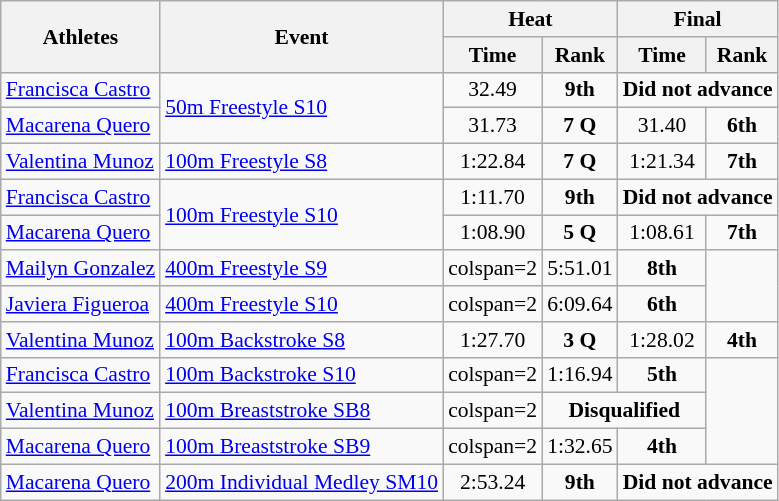<table class="wikitable" border="1" style="font-size:90%">
<tr>
<th rowspan=2>Athletes</th>
<th rowspan=2>Event</th>
<th colspan=2>Heat</th>
<th colspan=2>Final</th>
</tr>
<tr>
<th>Time</th>
<th>Rank</th>
<th>Time</th>
<th>Rank</th>
</tr>
<tr>
<td><a href='#'>Francisca Castro</a></td>
<td rowspan=2><a href='#'>50m Freestyle S10</a></td>
<td align=center>32.49</td>
<td align=center><strong>9th</strong></td>
<td align=center colspan=2><strong>Did not advance</strong></td>
</tr>
<tr>
<td><a href='#'>Macarena Quero</a></td>
<td align=center>31.73</td>
<td align=center><strong>7 Q</strong></td>
<td align=center>31.40</td>
<td align=center><strong>6th</strong></td>
</tr>
<tr>
<td><a href='#'>Valentina Munoz</a></td>
<td><a href='#'>100m Freestyle S8</a></td>
<td align=center>1:22.84</td>
<td align=center><strong>7 Q</strong></td>
<td align=center>1:21.34</td>
<td align=center><strong>7th</strong></td>
</tr>
<tr>
<td><a href='#'>Francisca Castro</a></td>
<td rowspan=2><a href='#'>100m Freestyle S10</a></td>
<td align=center>1:11.70</td>
<td align=center><strong>9th</strong></td>
<td align=center colspan=2><strong>Did not advance</strong></td>
</tr>
<tr>
<td><a href='#'>Macarena Quero</a></td>
<td align=center>1:08.90</td>
<td align=center><strong>5 Q</strong></td>
<td align=center>1:08.61</td>
<td align=center><strong>7th</strong></td>
</tr>
<tr>
<td><a href='#'>Mailyn Gonzalez</a></td>
<td><a href='#'>400m Freestyle S9</a></td>
<td>colspan=2 </td>
<td align=center>5:51.01</td>
<td align=center><strong>8th</strong></td>
</tr>
<tr>
<td><a href='#'>Javiera Figueroa</a></td>
<td><a href='#'>400m Freestyle S10</a></td>
<td>colspan=2 </td>
<td align=center>6:09.64</td>
<td align=center><strong>6th</strong></td>
</tr>
<tr>
<td><a href='#'>Valentina Munoz</a></td>
<td><a href='#'>100m Backstroke S8</a></td>
<td align=center>1:27.70</td>
<td align=center><strong>3</strong> <strong>Q</strong></td>
<td align=center>1:28.02</td>
<td align=center><strong>4th</strong></td>
</tr>
<tr>
<td><a href='#'>Francisca Castro</a></td>
<td><a href='#'>100m Backstroke S10</a></td>
<td>colspan=2 </td>
<td align=center>1:16.94</td>
<td align=center><strong>5th</strong></td>
</tr>
<tr>
<td><a href='#'>Valentina Munoz</a></td>
<td><a href='#'>100m Breaststroke SB8</a></td>
<td>colspan=2 </td>
<td align=center colspan=2><strong>Disqualified</strong></td>
</tr>
<tr>
<td><a href='#'>Macarena Quero</a></td>
<td><a href='#'>100m Breaststroke SB9</a></td>
<td>colspan=2 </td>
<td align=center>1:32.65</td>
<td align=center><strong>4th</strong></td>
</tr>
<tr>
<td><a href='#'>Macarena Quero</a></td>
<td><a href='#'>200m Individual Medley SM10</a></td>
<td align=center>2:53.24</td>
<td align=center><strong>9th</strong></td>
<td align=center colspan=2><strong>Did not advance</strong></td>
</tr>
</table>
